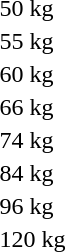<table>
<tr>
<td>50 kg</td>
<td></td>
<td></td>
<td></td>
</tr>
<tr>
<td>55 kg</td>
<td></td>
<td></td>
<td></td>
</tr>
<tr>
<td>60 kg</td>
<td></td>
<td></td>
<td></td>
</tr>
<tr>
<td>66 kg</td>
<td></td>
<td></td>
<td></td>
</tr>
<tr>
<td>74 kg</td>
<td></td>
<td></td>
<td></td>
</tr>
<tr>
<td>84 kg</td>
<td></td>
<td></td>
<td></td>
</tr>
<tr>
<td>96 kg</td>
<td></td>
<td></td>
<td></td>
</tr>
<tr>
<td>120 kg</td>
<td></td>
<td></td>
<td></td>
</tr>
<tr>
</tr>
</table>
